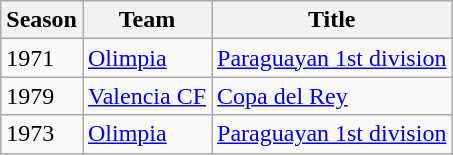<table class="wikitable">
<tr>
<th>Season</th>
<th>Team</th>
<th>Title</th>
</tr>
<tr>
<td>1971</td>
<td><a href='#'>Olimpia</a></td>
<td><a href='#'>Paraguayan 1st division</a></td>
</tr>
<tr>
<td>1979</td>
<td><a href='#'>Valencia CF</a></td>
<td><a href='#'>Copa del Rey</a></td>
</tr>
<tr>
<td>1973</td>
<td><a href='#'>Olimpia</a></td>
<td><a href='#'>Paraguayan 1st division</a></td>
</tr>
</table>
